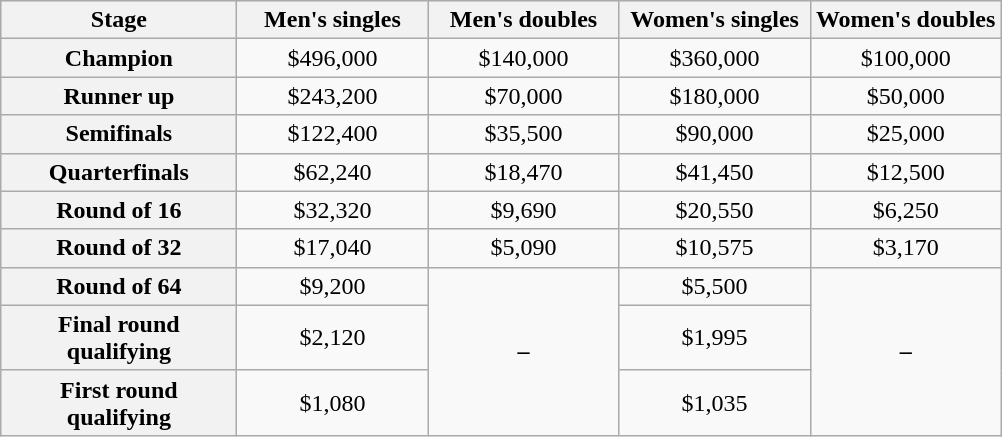<table class="wikitable" style="margin: 1em auto;">
<tr style="background:#d1e4fd;">
<th style="width:150px;">Stage</th>
<th style="width:120px;">Men's singles</th>
<th style="width:120px;">Men's doubles</th>
<th style="width:120px;">Women's singles</th>
<th style="width:120px;">Women's doubles</th>
</tr>
<tr style="text-align:center;">
<th>Champion</th>
<td>$496,000</td>
<td>$140,000</td>
<td>$360,000</td>
<td>$100,000</td>
</tr>
<tr style="text-align:center;">
<th>Runner up</th>
<td>$243,200</td>
<td>$70,000</td>
<td>$180,000</td>
<td>$50,000</td>
</tr>
<tr style="text-align:center;">
<th>Semifinals</th>
<td>$122,400</td>
<td>$35,500</td>
<td>$90,000</td>
<td>$25,000</td>
</tr>
<tr style="text-align:center;">
<th>Quarterfinals</th>
<td>$62,240</td>
<td>$18,470</td>
<td>$41,450</td>
<td>$12,500</td>
</tr>
<tr style="text-align:center;">
<th>Round of 16</th>
<td>$32,320</td>
<td>$9,690</td>
<td>$20,550</td>
<td>$6,250</td>
</tr>
<tr style="text-align:center;">
<th>Round of 32</th>
<td>$17,040</td>
<td>$5,090</td>
<td>$10,575</td>
<td>$3,170</td>
</tr>
<tr style="text-align:center;">
<th>Round of 64</th>
<td>$9,200</td>
<td rowspan=3><strong>–</strong></td>
<td>$5,500</td>
<td rowspan=3><strong>–</strong></td>
</tr>
<tr style="text-align:center;">
<th>Final round qualifying</th>
<td>$2,120</td>
<td>$1,995</td>
</tr>
<tr style="text-align:center;">
<th>First round qualifying</th>
<td>$1,080</td>
<td>$1,035</td>
</tr>
</table>
